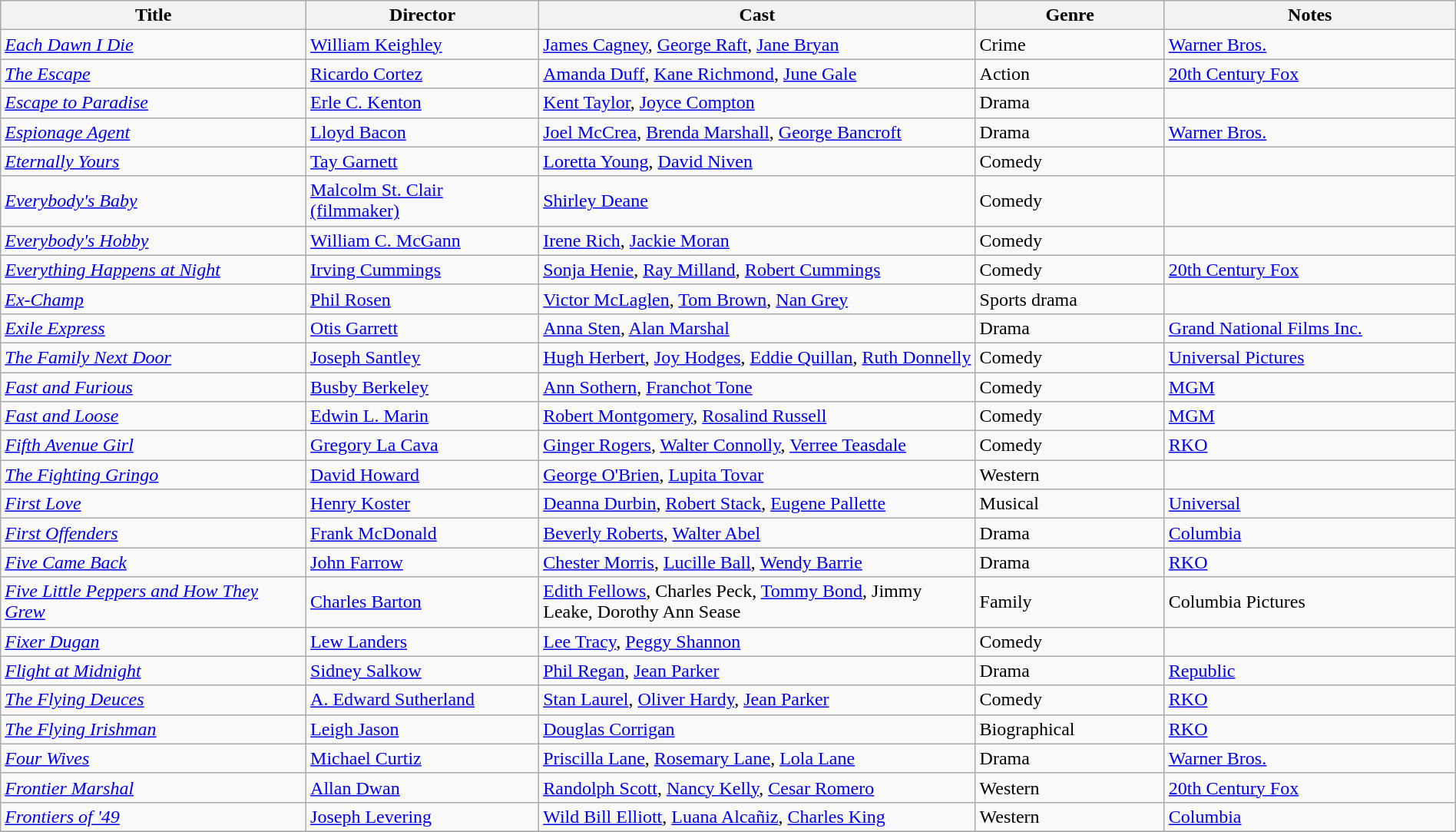<table class="wikitable" width= "100%">
<tr>
<th width=21%>Title</th>
<th width=16%>Director</th>
<th width=30%>Cast</th>
<th width=13%>Genre</th>
<th width=20%>Notes</th>
</tr>
<tr>
<td><em><a href='#'>Each Dawn I Die</a></em></td>
<td><a href='#'>William Keighley</a></td>
<td><a href='#'>James Cagney</a>, <a href='#'>George Raft</a>, <a href='#'>Jane Bryan</a></td>
<td>Crime</td>
<td><a href='#'>Warner Bros.</a></td>
</tr>
<tr>
<td><em><a href='#'>The Escape</a></em></td>
<td><a href='#'>Ricardo Cortez</a></td>
<td><a href='#'>Amanda Duff</a>, <a href='#'>Kane Richmond</a>, <a href='#'>June Gale</a></td>
<td>Action</td>
<td><a href='#'>20th Century Fox</a></td>
</tr>
<tr>
<td><em><a href='#'>Escape to Paradise</a></em></td>
<td><a href='#'>Erle C. Kenton</a></td>
<td><a href='#'>Kent Taylor</a>, <a href='#'>Joyce Compton</a></td>
<td>Drama</td>
<td></td>
</tr>
<tr>
<td><em><a href='#'>Espionage Agent</a></em></td>
<td><a href='#'>Lloyd Bacon</a></td>
<td><a href='#'>Joel McCrea</a>, <a href='#'>Brenda Marshall</a>, <a href='#'>George Bancroft</a></td>
<td>Drama</td>
<td><a href='#'>Warner Bros.</a></td>
</tr>
<tr>
<td><em><a href='#'>Eternally Yours</a></em></td>
<td><a href='#'>Tay Garnett</a></td>
<td><a href='#'>Loretta Young</a>, <a href='#'>David Niven</a></td>
<td>Comedy</td>
<td></td>
</tr>
<tr>
<td><em><a href='#'>Everybody's Baby</a></em></td>
<td><a href='#'>Malcolm St. Clair (filmmaker)</a></td>
<td><a href='#'>Shirley Deane</a></td>
<td>Comedy</td>
<td></td>
</tr>
<tr>
<td><em><a href='#'>Everybody's Hobby</a></em></td>
<td><a href='#'>William C. McGann</a></td>
<td><a href='#'>Irene Rich</a>, <a href='#'>Jackie Moran</a></td>
<td>Comedy</td>
<td></td>
</tr>
<tr>
<td><em><a href='#'>Everything Happens at Night</a></em></td>
<td><a href='#'>Irving Cummings</a></td>
<td><a href='#'>Sonja Henie</a>, <a href='#'>Ray Milland</a>, <a href='#'>Robert Cummings</a></td>
<td>Comedy</td>
<td><a href='#'>20th Century Fox</a></td>
</tr>
<tr>
<td><em><a href='#'>Ex-Champ</a></em></td>
<td><a href='#'>Phil Rosen</a></td>
<td><a href='#'>Victor McLaglen</a>, <a href='#'>Tom Brown</a>, <a href='#'>Nan Grey</a></td>
<td>Sports drama</td>
<td></td>
</tr>
<tr>
<td><em><a href='#'>Exile Express</a></em></td>
<td><a href='#'>Otis Garrett</a></td>
<td><a href='#'>Anna Sten</a>, <a href='#'>Alan Marshal</a></td>
<td>Drama</td>
<td><a href='#'>Grand National Films Inc.</a></td>
</tr>
<tr>
<td><em><a href='#'>The Family Next Door</a></em></td>
<td><a href='#'>Joseph Santley</a></td>
<td><a href='#'>Hugh Herbert</a>, <a href='#'>Joy Hodges</a>, <a href='#'>Eddie Quillan</a>, <a href='#'>Ruth Donnelly</a></td>
<td>Comedy</td>
<td><a href='#'>Universal Pictures</a></td>
</tr>
<tr>
<td><em><a href='#'>Fast and Furious</a></em></td>
<td><a href='#'>Busby Berkeley</a></td>
<td><a href='#'>Ann Sothern</a>, <a href='#'>Franchot Tone</a></td>
<td>Comedy</td>
<td><a href='#'>MGM</a></td>
</tr>
<tr>
<td><em><a href='#'>Fast and Loose</a></em></td>
<td><a href='#'>Edwin L. Marin</a></td>
<td><a href='#'>Robert Montgomery</a>, <a href='#'>Rosalind Russell</a></td>
<td>Comedy</td>
<td><a href='#'>MGM</a></td>
</tr>
<tr>
<td><em><a href='#'>Fifth Avenue Girl</a></em></td>
<td><a href='#'>Gregory La Cava</a></td>
<td><a href='#'>Ginger Rogers</a>, <a href='#'>Walter Connolly</a>, <a href='#'>Verree Teasdale</a></td>
<td>Comedy</td>
<td><a href='#'>RKO</a></td>
</tr>
<tr>
<td><em><a href='#'>The Fighting Gringo</a></em></td>
<td><a href='#'>David Howard</a></td>
<td><a href='#'>George O'Brien</a>, <a href='#'>Lupita Tovar</a></td>
<td>Western</td>
<td></td>
</tr>
<tr>
<td><em><a href='#'>First Love</a></em></td>
<td><a href='#'>Henry Koster</a></td>
<td><a href='#'>Deanna Durbin</a>, <a href='#'>Robert Stack</a>, <a href='#'>Eugene Pallette</a></td>
<td>Musical</td>
<td><a href='#'>Universal</a></td>
</tr>
<tr>
<td><em><a href='#'>First Offenders</a></em></td>
<td><a href='#'>Frank McDonald</a></td>
<td><a href='#'>Beverly Roberts</a>, <a href='#'>Walter Abel</a></td>
<td>Drama</td>
<td><a href='#'>Columbia</a></td>
</tr>
<tr>
<td><em><a href='#'>Five Came Back</a></em></td>
<td><a href='#'>John Farrow</a></td>
<td><a href='#'>Chester Morris</a>, <a href='#'>Lucille Ball</a>, <a href='#'>Wendy Barrie</a></td>
<td>Drama</td>
<td><a href='#'>RKO</a></td>
</tr>
<tr>
<td><em><a href='#'>Five Little Peppers and How They Grew</a></em></td>
<td><a href='#'>Charles Barton</a></td>
<td><a href='#'>Edith Fellows</a>, Charles Peck, <a href='#'>Tommy Bond</a>, Jimmy Leake, Dorothy Ann Sease</td>
<td>Family</td>
<td>Columbia Pictures</td>
</tr>
<tr>
<td><em><a href='#'>Fixer Dugan</a></em></td>
<td><a href='#'>Lew Landers</a></td>
<td><a href='#'>Lee Tracy</a>, <a href='#'>Peggy Shannon</a></td>
<td>Comedy</td>
<td></td>
</tr>
<tr>
<td><em><a href='#'>Flight at Midnight</a></em></td>
<td><a href='#'>Sidney Salkow</a></td>
<td><a href='#'>Phil Regan</a>, <a href='#'>Jean Parker</a></td>
<td>Drama</td>
<td><a href='#'>Republic</a></td>
</tr>
<tr>
<td><em><a href='#'>The Flying Deuces</a></em></td>
<td><a href='#'>A. Edward Sutherland</a></td>
<td><a href='#'>Stan Laurel</a>, <a href='#'>Oliver Hardy</a>, <a href='#'>Jean Parker</a></td>
<td>Comedy</td>
<td><a href='#'>RKO</a></td>
</tr>
<tr>
<td><em><a href='#'>The Flying Irishman</a></em></td>
<td><a href='#'>Leigh Jason</a></td>
<td><a href='#'>Douglas Corrigan</a></td>
<td>Biographical</td>
<td><a href='#'>RKO</a></td>
</tr>
<tr>
<td><em><a href='#'>Four Wives</a></em></td>
<td><a href='#'>Michael Curtiz</a></td>
<td><a href='#'>Priscilla Lane</a>, <a href='#'>Rosemary Lane</a>, <a href='#'>Lola Lane</a></td>
<td>Drama</td>
<td><a href='#'>Warner Bros.</a></td>
</tr>
<tr>
<td><em><a href='#'>Frontier Marshal</a></em></td>
<td><a href='#'>Allan Dwan</a></td>
<td><a href='#'>Randolph Scott</a>, <a href='#'>Nancy Kelly</a>, <a href='#'>Cesar Romero</a></td>
<td>Western</td>
<td><a href='#'>20th Century Fox</a></td>
</tr>
<tr>
<td><em><a href='#'>Frontiers of '49</a></em></td>
<td><a href='#'>Joseph Levering</a></td>
<td><a href='#'>Wild Bill Elliott</a>, <a href='#'>Luana Alcañiz</a>, <a href='#'>Charles King</a></td>
<td>Western</td>
<td><a href='#'>Columbia</a></td>
</tr>
<tr>
</tr>
</table>
